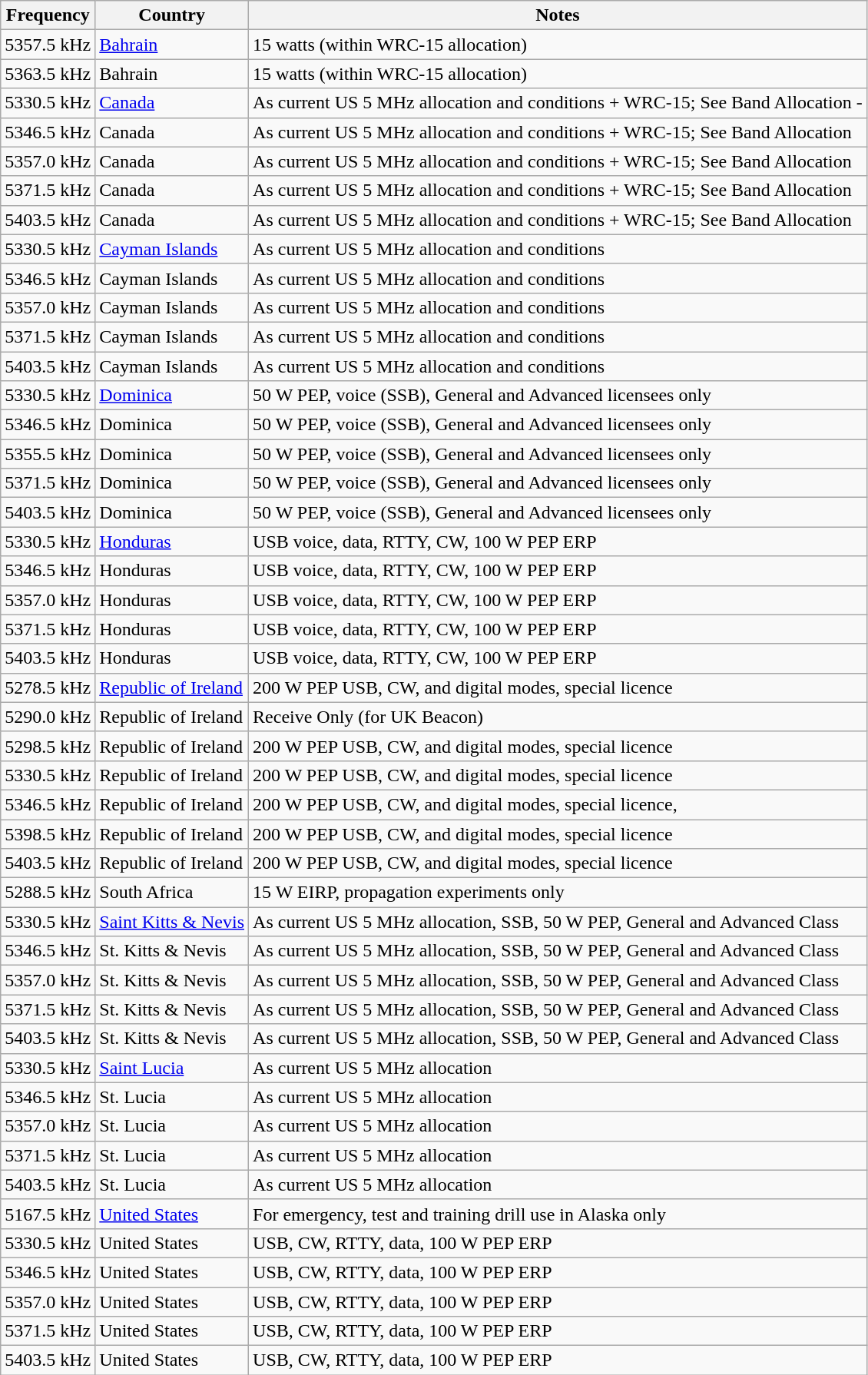<table class="wikitable sortable">
<tr>
<th>Frequency</th>
<th>Country</th>
<th class="unsortable">Notes</th>
</tr>
<tr>
<td>5357.5 kHz</td>
<td><a href='#'>Bahrain</a></td>
<td>15 watts (within WRC-15 allocation)</td>
</tr>
<tr>
<td>5363.5 kHz</td>
<td>Bahrain</td>
<td>15 watts (within WRC-15 allocation)</td>
</tr>
<tr>
<td>5330.5 kHz</td>
<td><a href='#'>Canada</a></td>
<td>As current US 5 MHz allocation and conditions + WRC-15; See Band Allocation -</td>
</tr>
<tr>
<td>5346.5 kHz</td>
<td>Canada</td>
<td>As current US 5 MHz allocation and conditions + WRC-15; See Band Allocation</td>
</tr>
<tr>
<td>5357.0 kHz</td>
<td>Canada</td>
<td>As current US 5 MHz allocation and conditions + WRC-15; See Band Allocation</td>
</tr>
<tr>
<td>5371.5 kHz</td>
<td>Canada</td>
<td>As current US 5 MHz allocation and conditions + WRC-15; See Band Allocation</td>
</tr>
<tr>
<td>5403.5 kHz</td>
<td>Canada</td>
<td>As current US 5 MHz allocation and conditions + WRC-15; See Band Allocation</td>
</tr>
<tr>
<td>5330.5 kHz</td>
<td><a href='#'>Cayman Islands</a></td>
<td>As current US 5 MHz allocation and conditions</td>
</tr>
<tr>
<td>5346.5 kHz</td>
<td>Cayman Islands</td>
<td>As current US 5 MHz allocation and conditions</td>
</tr>
<tr>
<td>5357.0 kHz</td>
<td>Cayman Islands</td>
<td>As current US 5 MHz allocation and conditions</td>
</tr>
<tr>
<td>5371.5 kHz</td>
<td>Cayman Islands</td>
<td>As current US 5 MHz allocation and conditions</td>
</tr>
<tr>
<td>5403.5 kHz</td>
<td>Cayman Islands</td>
<td>As current US 5 MHz allocation and conditions</td>
</tr>
<tr>
<td>5330.5 kHz</td>
<td><a href='#'>Dominica</a></td>
<td>50 W PEP, voice (SSB), General and Advanced licensees only</td>
</tr>
<tr>
<td>5346.5 kHz</td>
<td>Dominica</td>
<td>50 W PEP, voice (SSB), General and Advanced licensees only</td>
</tr>
<tr>
<td>5355.5 kHz</td>
<td>Dominica</td>
<td>50 W PEP, voice (SSB), General and Advanced licensees only</td>
</tr>
<tr>
<td>5371.5 kHz</td>
<td>Dominica</td>
<td>50 W PEP, voice (SSB), General and Advanced licensees only</td>
</tr>
<tr>
<td>5403.5 kHz</td>
<td>Dominica</td>
<td>50 W PEP, voice (SSB), General and Advanced licensees only</td>
</tr>
<tr>
<td>5330.5 kHz</td>
<td><a href='#'>Honduras</a></td>
<td>USB voice, data, RTTY, CW, 100 W PEP ERP</td>
</tr>
<tr>
<td>5346.5 kHz</td>
<td>Honduras</td>
<td>USB voice, data, RTTY, CW, 100 W PEP ERP</td>
</tr>
<tr>
<td>5357.0 kHz</td>
<td>Honduras</td>
<td>USB voice, data, RTTY, CW, 100 W PEP ERP</td>
</tr>
<tr>
<td>5371.5 kHz</td>
<td>Honduras</td>
<td>USB voice, data, RTTY, CW, 100 W PEP ERP</td>
</tr>
<tr>
<td>5403.5 kHz</td>
<td>Honduras</td>
<td>USB voice, data, RTTY, CW, 100 W PEP ERP</td>
</tr>
<tr>
<td>5278.5 kHz</td>
<td><a href='#'>Republic of Ireland</a></td>
<td>200 W PEP USB, CW, and digital modes, special licence</td>
</tr>
<tr>
<td>5290.0 kHz</td>
<td>Republic of Ireland</td>
<td>Receive Only (for UK Beacon)</td>
</tr>
<tr>
<td>5298.5 kHz</td>
<td>Republic of Ireland</td>
<td>200 W PEP USB, CW, and digital modes, special licence</td>
</tr>
<tr>
<td>5330.5 kHz</td>
<td>Republic of Ireland</td>
<td>200 W PEP USB, CW, and digital modes, special licence</td>
</tr>
<tr>
<td>5346.5 kHz</td>
<td>Republic of Ireland</td>
<td>200 W PEP USB, CW, and digital modes, special licence,</td>
</tr>
<tr>
<td>5398.5 kHz</td>
<td>Republic of Ireland</td>
<td>200 W PEP USB, CW, and digital modes, special licence</td>
</tr>
<tr>
<td>5403.5 kHz</td>
<td>Republic of Ireland</td>
<td>200 W PEP USB, CW, and digital modes, special licence</td>
</tr>
<tr>
<td>5288.5 kHz</td>
<td>South Africa</td>
<td>15 W EIRP, propagation experiments only</td>
</tr>
<tr>
<td>5330.5 kHz</td>
<td><a href='#'>Saint Kitts & Nevis</a></td>
<td>As current US 5 MHz allocation, SSB, 50 W PEP, General and Advanced Class</td>
</tr>
<tr>
<td>5346.5 kHz</td>
<td>St. Kitts & Nevis</td>
<td>As current US 5 MHz allocation, SSB, 50 W PEP, General and Advanced Class</td>
</tr>
<tr>
<td>5357.0 kHz</td>
<td>St. Kitts & Nevis</td>
<td>As current US 5 MHz allocation, SSB, 50 W PEP, General and Advanced Class</td>
</tr>
<tr>
<td>5371.5 kHz</td>
<td>St. Kitts & Nevis</td>
<td>As current US 5 MHz allocation, SSB, 50 W PEP, General and Advanced Class</td>
</tr>
<tr>
<td>5403.5 kHz</td>
<td>St. Kitts & Nevis</td>
<td>As current US 5 MHz allocation, SSB, 50 W PEP, General and Advanced Class</td>
</tr>
<tr>
<td>5330.5 kHz</td>
<td><a href='#'>Saint Lucia</a></td>
<td>As current US 5 MHz allocation</td>
</tr>
<tr>
<td>5346.5 kHz</td>
<td>St. Lucia</td>
<td>As current US 5 MHz allocation</td>
</tr>
<tr>
<td>5357.0 kHz</td>
<td>St. Lucia</td>
<td>As current US 5 MHz allocation</td>
</tr>
<tr>
<td>5371.5 kHz</td>
<td>St. Lucia</td>
<td>As current US 5 MHz allocation</td>
</tr>
<tr>
<td>5403.5 kHz</td>
<td>St. Lucia</td>
<td>As current US 5 MHz allocation</td>
</tr>
<tr>
<td>5167.5 kHz</td>
<td><a href='#'>United States</a></td>
<td>For emergency, test and training drill use in Alaska only</td>
</tr>
<tr>
<td>5330.5 kHz</td>
<td>United States</td>
<td>USB, CW, RTTY, data, 100 W PEP ERP</td>
</tr>
<tr>
<td>5346.5 kHz</td>
<td>United States</td>
<td>USB, CW, RTTY, data, 100 W PEP ERP</td>
</tr>
<tr>
<td>5357.0 kHz</td>
<td>United States</td>
<td>USB, CW, RTTY, data, 100 W PEP ERP</td>
</tr>
<tr>
<td>5371.5 kHz</td>
<td>United States</td>
<td>USB, CW, RTTY, data, 100 W PEP ERP</td>
</tr>
<tr>
<td>5403.5 kHz</td>
<td>United States</td>
<td>USB, CW, RTTY, data, 100 W PEP ERP</td>
</tr>
</table>
